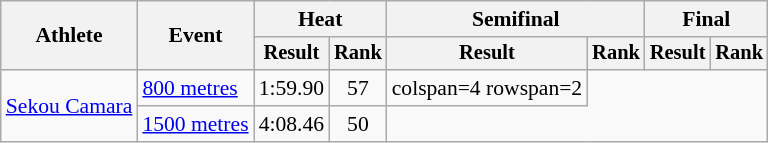<table class=wikitable style=font-size:90%>
<tr>
<th rowspan=2>Athlete</th>
<th rowspan=2>Event</th>
<th colspan=2>Heat</th>
<th colspan=2>Semifinal</th>
<th colspan=2>Final</th>
</tr>
<tr style=font-size:95%>
<th>Result</th>
<th>Rank</th>
<th>Result</th>
<th>Rank</th>
<th>Result</th>
<th>Rank</th>
</tr>
<tr align=center>
<td align=left rowspan=2><a href='#'>Sekou Camara</a></td>
<td align=left><a href='#'>800 metres</a></td>
<td>1:59.90</td>
<td>57</td>
<td>colspan=4 rowspan=2 </td>
</tr>
<tr align=center>
<td align=left><a href='#'>1500 metres</a></td>
<td>4:08.46</td>
<td>50</td>
</tr>
</table>
